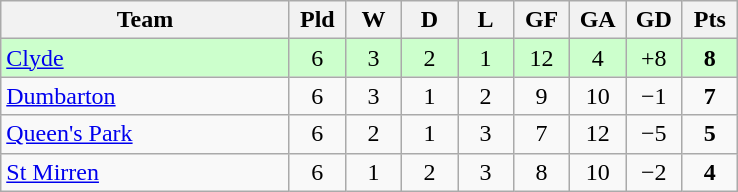<table class="wikitable" style="text-align: center;">
<tr>
<th width=185>Team</th>
<th width=30>Pld</th>
<th width=30>W</th>
<th width=30>D</th>
<th width=30>L</th>
<th width=30>GF</th>
<th width=30>GA</th>
<th width=30>GD</th>
<th width=30>Pts</th>
</tr>
<tr bgcolor=#ccffcc>
<td align=left><a href='#'>Clyde</a></td>
<td>6</td>
<td>3</td>
<td>2</td>
<td>1</td>
<td>12</td>
<td>4</td>
<td>+8</td>
<td><strong>8</strong></td>
</tr>
<tr>
<td align=left><a href='#'>Dumbarton</a></td>
<td>6</td>
<td>3</td>
<td>1</td>
<td>2</td>
<td>9</td>
<td>10</td>
<td>−1</td>
<td><strong>7</strong></td>
</tr>
<tr>
<td align=left><a href='#'>Queen's Park</a></td>
<td>6</td>
<td>2</td>
<td>1</td>
<td>3</td>
<td>7</td>
<td>12</td>
<td>−5</td>
<td><strong>5</strong></td>
</tr>
<tr>
<td align=left><a href='#'>St Mirren</a></td>
<td>6</td>
<td>1</td>
<td>2</td>
<td>3</td>
<td>8</td>
<td>10</td>
<td>−2</td>
<td><strong>4</strong></td>
</tr>
</table>
